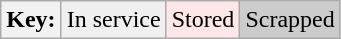<table class="wikitable">
<tr>
<th>Key:</th>
<td bgcolor=#f0f0f0>In service</td>
<td bgcolor=#fee7e6>Stored</td>
<td bgcolor=#cccccc>Scrapped</td>
</tr>
</table>
